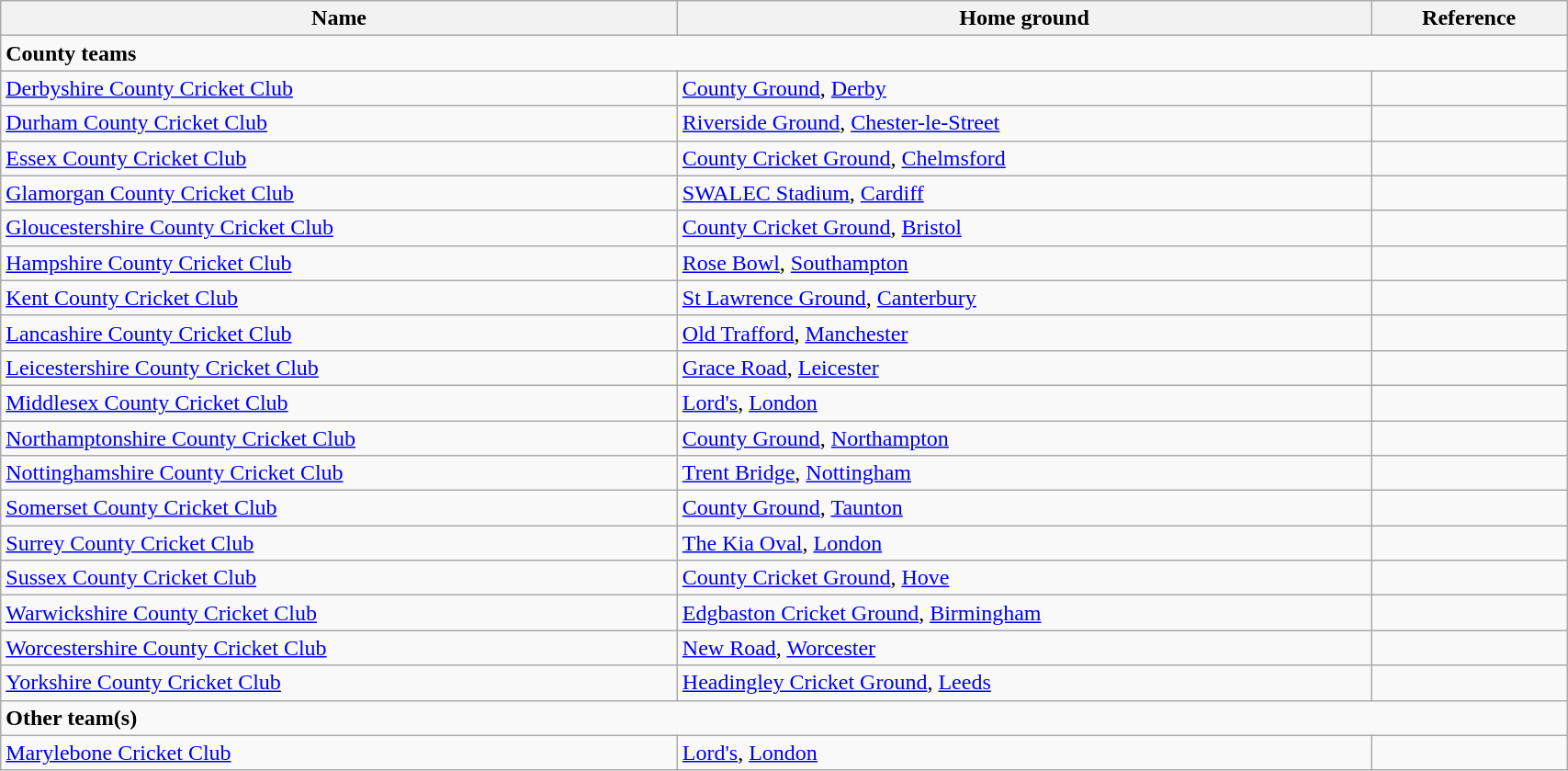<table class="wikitable" style="width:90%;">
<tr>
<th>Name</th>
<th>Home ground</th>
<th>Reference</th>
</tr>
<tr>
<td colspan=3><strong>County teams</strong></td>
</tr>
<tr>
<td><a href='#'>Derbyshire County Cricket Club</a></td>
<td><a href='#'>County Ground</a>, <a href='#'>Derby</a></td>
<td></td>
</tr>
<tr>
<td><a href='#'>Durham County Cricket Club</a></td>
<td><a href='#'>Riverside Ground</a>, <a href='#'>Chester-le-Street</a></td>
<td></td>
</tr>
<tr>
<td><a href='#'>Essex County Cricket Club</a></td>
<td><a href='#'>County Cricket Ground</a>, <a href='#'>Chelmsford</a></td>
<td></td>
</tr>
<tr>
<td><a href='#'>Glamorgan County Cricket Club</a></td>
<td><a href='#'>SWALEC Stadium</a>, <a href='#'>Cardiff</a></td>
<td></td>
</tr>
<tr>
<td><a href='#'>Gloucestershire County Cricket Club</a></td>
<td><a href='#'>County Cricket Ground</a>, <a href='#'>Bristol</a></td>
<td></td>
</tr>
<tr>
<td><a href='#'>Hampshire County Cricket Club</a></td>
<td><a href='#'>Rose Bowl</a>, <a href='#'>Southampton</a></td>
<td></td>
</tr>
<tr>
<td><a href='#'>Kent County Cricket Club</a></td>
<td><a href='#'>St Lawrence Ground</a>, <a href='#'>Canterbury</a></td>
<td></td>
</tr>
<tr>
<td><a href='#'>Lancashire County Cricket Club</a></td>
<td><a href='#'>Old Trafford</a>, <a href='#'>Manchester</a></td>
<td></td>
</tr>
<tr>
<td><a href='#'>Leicestershire County Cricket Club</a></td>
<td><a href='#'>Grace Road</a>, <a href='#'>Leicester</a></td>
<td></td>
</tr>
<tr>
<td><a href='#'>Middlesex County Cricket Club</a></td>
<td><a href='#'>Lord's</a>, <a href='#'>London</a></td>
<td></td>
</tr>
<tr>
<td><a href='#'>Northamptonshire County Cricket Club</a></td>
<td><a href='#'>County Ground</a>, <a href='#'>Northampton</a></td>
<td></td>
</tr>
<tr>
<td><a href='#'>Nottinghamshire County Cricket Club</a></td>
<td><a href='#'>Trent Bridge</a>, <a href='#'>Nottingham</a></td>
<td></td>
</tr>
<tr>
<td><a href='#'>Somerset County Cricket Club</a></td>
<td><a href='#'>County Ground</a>, <a href='#'>Taunton</a></td>
<td></td>
</tr>
<tr>
<td><a href='#'>Surrey County Cricket Club</a></td>
<td><a href='#'>The Kia Oval</a>, <a href='#'>London</a></td>
<td></td>
</tr>
<tr>
<td><a href='#'>Sussex County Cricket Club</a></td>
<td><a href='#'>County Cricket Ground</a>, <a href='#'>Hove</a></td>
<td></td>
</tr>
<tr>
<td><a href='#'>Warwickshire County Cricket Club</a></td>
<td><a href='#'>Edgbaston Cricket Ground</a>, <a href='#'>Birmingham</a></td>
<td></td>
</tr>
<tr>
<td><a href='#'>Worcestershire County Cricket Club</a></td>
<td><a href='#'>New Road</a>, <a href='#'>Worcester</a></td>
<td></td>
</tr>
<tr>
<td><a href='#'>Yorkshire County Cricket Club</a></td>
<td><a href='#'>Headingley Cricket Ground</a>, <a href='#'>Leeds</a></td>
<td></td>
</tr>
<tr>
<td colspan=3><strong>Other team(s)</strong></td>
</tr>
<tr>
<td><a href='#'>Marylebone Cricket Club</a></td>
<td><a href='#'>Lord's</a>, <a href='#'>London</a></td>
<td></td>
</tr>
</table>
